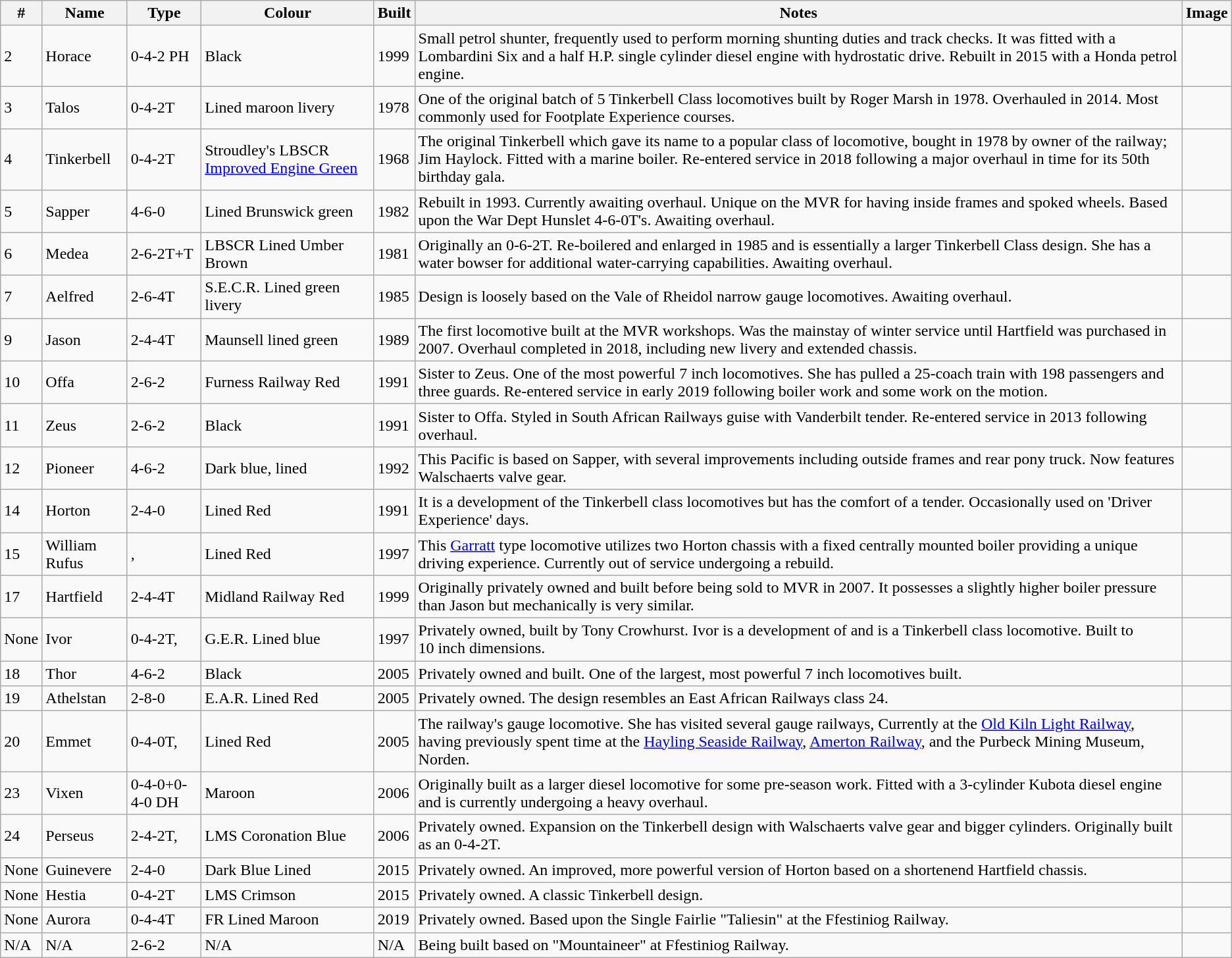<table class="wikitable">
<tr>
<th>#</th>
<th>Name</th>
<th>Type</th>
<th>Colour</th>
<th>Built</th>
<th>Notes</th>
<th>Image</th>
</tr>
<tr>
<td>2</td>
<td>Horace</td>
<td>0-4-2 PH</td>
<td>Black</td>
<td>1999</td>
<td>Small petrol shunter, frequently used to perform morning shunting duties and track checks. It was fitted with a Lombardini Six and a half H.P. single cylinder diesel engine with hydrostatic drive. Rebuilt in 2015 with a Honda petrol engine.</td>
<td></td>
</tr>
<tr>
<td>3</td>
<td>Talos</td>
<td>0-4-2T</td>
<td>Lined maroon livery</td>
<td>1978</td>
<td>One of the original batch of 5 Tinkerbell Class locomotives built by Roger Marsh in 1978. Overhauled in 2014. Most commonly used for Footplate Experience courses.</td>
<td></td>
</tr>
<tr>
<td>4</td>
<td>Tinkerbell</td>
<td>0-4-2T</td>
<td>Stroudley's LBSCR <a href='#'>Improved Engine Green</a></td>
<td>1968</td>
<td>The original Tinkerbell which gave its name to a popular class of locomotive, bought in 1978 by owner of the railway; Jim Haylock. Fitted with a marine boiler. Re-entered service in 2018 following a major overhaul in time for its 50th birthday gala.</td>
<td></td>
</tr>
<tr>
<td>5</td>
<td>Sapper</td>
<td>4-6-0</td>
<td>Lined Brunswick green</td>
<td>1982</td>
<td>Rebuilt in 1993. Currently awaiting overhaul. Unique on the MVR for having inside frames and spoked wheels. Based upon the War Dept Hunslet 4-6-0T's. Awaiting overhaul.</td>
<td></td>
</tr>
<tr>
<td>6</td>
<td>Medea</td>
<td>2-6-2T+T</td>
<td>LBSCR Lined Umber Brown</td>
<td>1981</td>
<td>Originally an 0-6-2T. Re-boilered and enlarged in 1985 and is essentially a larger Tinkerbell Class design. She has a water bowser for additional water-carrying capabilities. Awaiting overhaul.</td>
<td></td>
</tr>
<tr>
<td>7</td>
<td>Aelfred</td>
<td>2-6-4T</td>
<td>S.E.C.R. Lined green livery</td>
<td>1985</td>
<td>Design is loosely based on the Vale of Rheidol narrow gauge locomotives. Awaiting overhaul.</td>
<td></td>
</tr>
<tr>
<td>9</td>
<td>Jason</td>
<td>2-4-4T</td>
<td>Maunsell lined green</td>
<td>1989</td>
<td>The first locomotive built at the MVR workshops. Was the mainstay of winter service until Hartfield was purchased in 2007. Overhaul completed in 2018, including new livery and extended chassis.</td>
<td></td>
</tr>
<tr>
<td>10</td>
<td>Offa</td>
<td>2-6-2</td>
<td>Furness Railway Red</td>
<td>1991</td>
<td>Sister to Zeus. One of the most powerful 7 inch locomotives. She has pulled a 25-coach train with 198 passengers and three guards. Re-entered service in early 2019 following boiler work and some work on the motion.</td>
<td></td>
</tr>
<tr>
<td>11</td>
<td>Zeus</td>
<td>2-6-2</td>
<td>Black</td>
<td>1991</td>
<td>Sister to Offa. Styled in South African Railways guise with Vanderbilt tender. Re-entered service in 2013 following overhaul.</td>
<td></td>
</tr>
<tr>
<td>12</td>
<td>Pioneer</td>
<td>4-6-2</td>
<td>Dark blue, lined</td>
<td>1992</td>
<td>This Pacific is based on Sapper, with several improvements including outside frames and rear pony truck. Now features Walschaerts valve gear.</td>
<td></td>
</tr>
<tr>
<td>14</td>
<td>Horton</td>
<td>2-4-0</td>
<td>Lined Red</td>
<td>1991</td>
<td>It is a development of the Tinkerbell class locomotives but has the comfort of a tender. Occasionally used on 'Driver Experience' days.</td>
<td></td>
</tr>
<tr>
<td>15</td>
<td>William Rufus</td>
<td>,</td>
<td>Lined Red</td>
<td>1997</td>
<td>This <a href='#'>Garratt</a> type locomotive utilizes two Horton chassis with a fixed centrally mounted boiler providing a unique driving experience. Currently out of service undergoing a rebuild.</td>
<td></td>
</tr>
<tr>
<td>17</td>
<td>Hartfield</td>
<td>2-4-4T</td>
<td>Midland Railway Red</td>
<td>1999</td>
<td>Originally privately owned and built before being sold to MVR in 2007. It possesses a slightly higher boiler pressure than Jason but mechanically is very similar.</td>
<td></td>
</tr>
<tr>
<td>None</td>
<td>Ivor</td>
<td>0-4-2T,</td>
<td>G.E.R. Lined blue</td>
<td>1997</td>
<td>Privately owned, built by Tony Crowhurst. Ivor is a development of and is a Tinkerbell class locomotive. Built to 10 inch dimensions.</td>
<td></td>
</tr>
<tr>
<td>18</td>
<td>Thor</td>
<td>4-6-2</td>
<td>Black</td>
<td>2005</td>
<td>Privately owned and built. One of the largest, most powerful 7 inch locomotives built.</td>
<td></td>
</tr>
<tr>
<td>19</td>
<td>Athelstan</td>
<td>2-8-0</td>
<td>E.A.R. Lined Red</td>
<td>2005</td>
<td>Privately owned. The design resembles an East African Railways class 24.</td>
<td></td>
</tr>
<tr>
<td>20</td>
<td>Emmet</td>
<td>0-4-0T,</td>
<td>Lined Red</td>
<td>2005</td>
<td>The railway's  gauge locomotive. She has visited several  gauge railways, Currently at the <a href='#'>Old Kiln Light Railway</a>, having previously spent time at the <a href='#'>Hayling Seaside Railway</a>, <a href='#'>Amerton Railway</a>, and the Purbeck Mining Museum, Norden.</td>
<td></td>
</tr>
<tr>
<td>23</td>
<td>Vixen</td>
<td>0-4-0+0-4-0 DH</td>
<td>Maroon</td>
<td>2006</td>
<td>Originally built as a larger diesel locomotive for some pre-season work. Fitted with a 3-cylinder Kubota diesel engine and is currently undergoing a heavy overhaul.</td>
<td></td>
</tr>
<tr>
<td>24</td>
<td>Perseus</td>
<td>2-4-2T,</td>
<td>LMS Coronation Blue</td>
<td>2006</td>
<td>Privately owned. Expansion on the Tinkerbell design with Walschaerts valve gear and bigger cylinders. Originally built as an 0-4-2T.</td>
<td></td>
</tr>
<tr>
<td>None</td>
<td>Guinevere</td>
<td>2-4-0</td>
<td>Dark Blue Lined</td>
<td>2015</td>
<td>Privately owned. An improved, more powerful version of Horton based on a shortenend Hartfield chassis.</td>
<td></td>
</tr>
<tr>
<td>None</td>
<td>Hestia</td>
<td>0-4-2T</td>
<td>LMS Crimson</td>
<td>2015</td>
<td>Privately owned. A classic Tinkerbell design.</td>
<td></td>
</tr>
<tr>
<td>None</td>
<td>Aurora</td>
<td>0-4-4T</td>
<td>FR Lined Maroon</td>
<td>2019</td>
<td>Privately owned. Based upon the Single Fairlie "Taliesin" at the Ffestiniog Railway.</td>
<td></td>
</tr>
<tr>
<td>N/A</td>
<td>N/A</td>
<td>2-6-2</td>
<td>N/A</td>
<td>N/A</td>
<td>Being built based on "Mountaineer" at Ffestiniog Railway.</td>
<td></td>
</tr>
</table>
